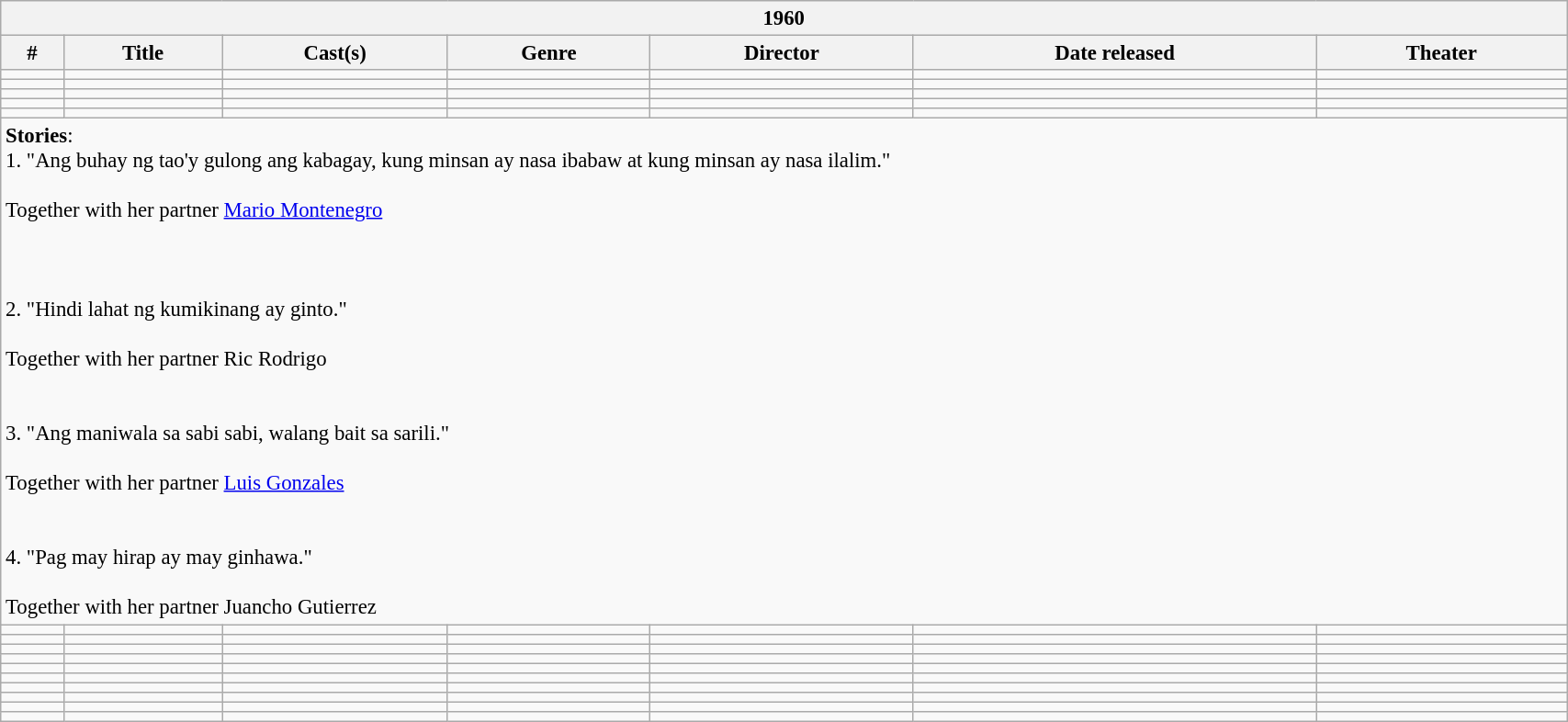<table class="wikitable"  style="width: 90%; font-size: 95%;">
<tr>
<th colspan="7">1960</th>
</tr>
<tr>
<th>#</th>
<th>Title</th>
<th>Cast(s)</th>
<th>Genre</th>
<th>Director</th>
<th>Date released</th>
<th>Theater</th>
</tr>
<tr>
<td></td>
<td></td>
<td></td>
<td></td>
<td></td>
<td></td>
<td></td>
</tr>
<tr>
<td></td>
<td></td>
<td></td>
<td></td>
<td></td>
<td></td>
<td></td>
</tr>
<tr>
<td></td>
<td></td>
<td></td>
<td></td>
<td></td>
<td></td>
<td></td>
</tr>
<tr>
<td></td>
<td></td>
<td></td>
<td></td>
<td></td>
<td></td>
<td></td>
</tr>
<tr>
<td></td>
<td></td>
<td></td>
<td></td>
<td></td>
<td></td>
<td></td>
</tr>
<tr>
<td colspan="7"><strong>Stories</strong>: <br> 1. "Ang buhay ng tao'y gulong ang kabagay, kung minsan ay nasa ibabaw at kung minsan ay nasa ilalim." <br> <br> Together with her partner <a href='#'>Mario Montenegro</a> <br><br><br><br>2. "Hindi lahat ng kumikinang ay ginto." <br> <br> Together with her partner Ric Rodrigo 
<br>
<br><br>3. "Ang maniwala sa sabi sabi, walang bait sa sarili." <br>
<br>
Together with her partner <a href='#'>Luis Gonzales</a>
<br>
<br><br>4. "Pag may hirap ay may ginhawa." <br>
<br>
Together with her partner Juancho Gutierrez
<br></td>
</tr>
<tr>
<td></td>
<td></td>
<td></td>
<td></td>
<td></td>
<td></td>
<td></td>
</tr>
<tr>
<td></td>
<td></td>
<td></td>
<td></td>
<td></td>
<td></td>
<td></td>
</tr>
<tr>
<td></td>
<td></td>
<td></td>
<td></td>
<td></td>
<td></td>
<td></td>
</tr>
<tr>
<td></td>
<td></td>
<td></td>
<td></td>
<td></td>
<td></td>
<td></td>
</tr>
<tr>
<td></td>
<td></td>
<td></td>
<td></td>
<td></td>
<td></td>
<td></td>
</tr>
<tr>
<td></td>
<td></td>
<td></td>
<td></td>
<td></td>
<td></td>
<td></td>
</tr>
<tr>
<td></td>
<td></td>
<td></td>
<td></td>
<td></td>
<td></td>
<td></td>
</tr>
<tr>
<td></td>
<td></td>
<td></td>
<td></td>
<td></td>
<td></td>
<td></td>
</tr>
<tr>
<td></td>
<td></td>
<td></td>
<td></td>
<td></td>
<td></td>
<td></td>
</tr>
<tr>
<td></td>
<td></td>
<td></td>
<td></td>
<td></td>
<td></td>
<td></td>
</tr>
</table>
